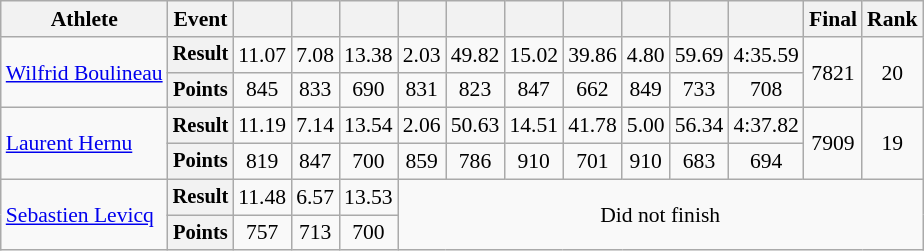<table class="wikitable" style="font-size:90%">
<tr>
<th>Athlete</th>
<th>Event</th>
<th></th>
<th></th>
<th></th>
<th></th>
<th></th>
<th></th>
<th></th>
<th></th>
<th></th>
<th></th>
<th>Final</th>
<th>Rank</th>
</tr>
<tr align=center>
<td align=left rowspan=2><a href='#'>Wilfrid Boulineau</a></td>
<th style="font-size:95%">Result</th>
<td>11.07</td>
<td>7.08</td>
<td>13.38</td>
<td>2.03</td>
<td>49.82</td>
<td>15.02</td>
<td>39.86</td>
<td>4.80</td>
<td>59.69</td>
<td>4:35.59</td>
<td align=center rowspan=2>7821</td>
<td align=center rowspan=2>20</td>
</tr>
<tr align=center>
<th style="font-size:95%">Points</th>
<td>845</td>
<td>833</td>
<td>690</td>
<td>831</td>
<td>823</td>
<td>847</td>
<td>662</td>
<td>849</td>
<td>733</td>
<td>708</td>
</tr>
<tr align=center>
<td align=left rowspan=2><a href='#'>Laurent Hernu</a></td>
<th style="font-size:95%">Result</th>
<td>11.19</td>
<td>7.14</td>
<td>13.54</td>
<td>2.06</td>
<td>50.63</td>
<td>14.51</td>
<td>41.78</td>
<td>5.00</td>
<td>56.34</td>
<td>4:37.82</td>
<td align=center rowspan=2>7909</td>
<td align=center rowspan=2>19</td>
</tr>
<tr align=center>
<th style="font-size:95%">Points</th>
<td>819</td>
<td>847</td>
<td>700</td>
<td>859</td>
<td>786</td>
<td>910</td>
<td>701</td>
<td>910</td>
<td>683</td>
<td>694</td>
</tr>
<tr align=center>
<td align=left rowspan=2><a href='#'>Sebastien Levicq</a></td>
<th style="font-size:95%">Result</th>
<td>11.48</td>
<td>6.57</td>
<td>13.53</td>
<td rowspan=2 colspan=9>Did not finish</td>
</tr>
<tr align=center>
<th style="font-size:95%">Points</th>
<td>757</td>
<td>713</td>
<td>700</td>
</tr>
</table>
